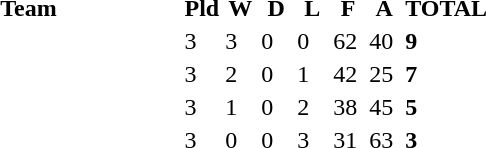<table>
<tr>
<td><br></td>
</tr>
<tr border=1 cellpadding=5 cellspacing=0>
<th width="200">Team</th>
<th width="20">Pld</th>
<th width="20">W</th>
<th width="20">D</th>
<th width="20">L</th>
<th width="20">F</th>
<th width="20">A</th>
<th width="20">TOTAL</th>
</tr>
<tr>
<td align=left></td>
<td>3</td>
<td>3</td>
<td>0</td>
<td>0</td>
<td>62</td>
<td>40</td>
<td><strong>9</strong></td>
</tr>
<tr>
<td align=left></td>
<td>3</td>
<td>2</td>
<td>0</td>
<td>1</td>
<td>42</td>
<td>25</td>
<td><strong>7</strong></td>
</tr>
<tr>
<td align=left></td>
<td>3</td>
<td>1</td>
<td>0</td>
<td>2</td>
<td>38</td>
<td>45</td>
<td><strong>5</strong></td>
</tr>
<tr>
<td align=left></td>
<td>3</td>
<td>0</td>
<td>0</td>
<td>3</td>
<td>31</td>
<td>63</td>
<td><strong>3</strong></td>
</tr>
</table>
